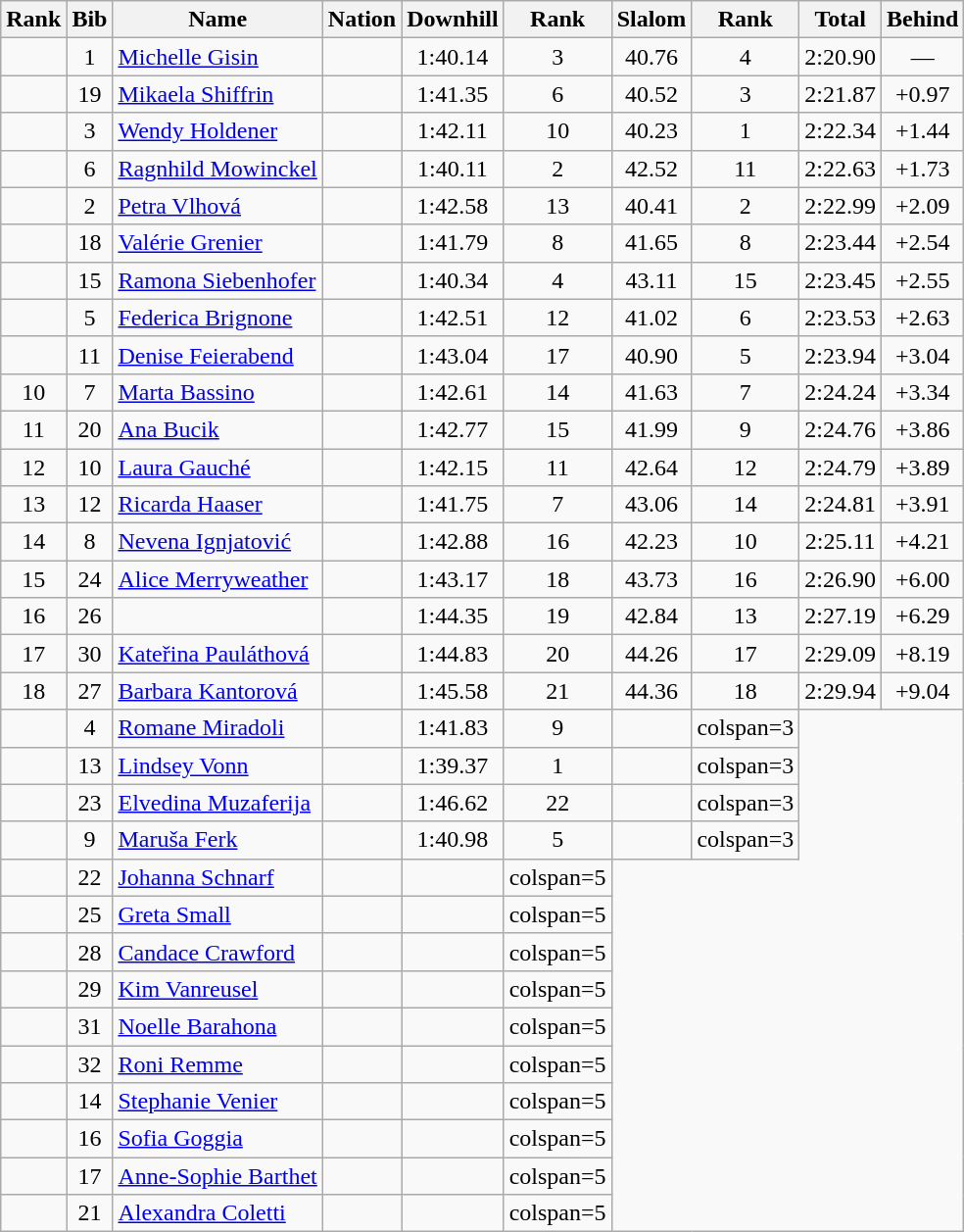<table class="wikitable sortable" style="text-align:center">
<tr>
<th>Rank</th>
<th>Bib</th>
<th>Name</th>
<th>Nation</th>
<th>Downhill</th>
<th>Rank</th>
<th>Slalom</th>
<th>Rank</th>
<th>Total</th>
<th>Behind</th>
</tr>
<tr>
<td></td>
<td>1</td>
<td align="left"><a href='#'>Michelle Gisin</a></td>
<td align="left"></td>
<td>1:40.14</td>
<td>3</td>
<td>40.76</td>
<td>4</td>
<td>2:20.90</td>
<td>—</td>
</tr>
<tr>
<td></td>
<td>19</td>
<td align="left"><a href='#'>Mikaela Shiffrin</a></td>
<td align="left"></td>
<td>1:41.35</td>
<td>6</td>
<td>40.52</td>
<td>3</td>
<td>2:21.87</td>
<td>+0.97</td>
</tr>
<tr>
<td></td>
<td>3</td>
<td align="left"><a href='#'>Wendy Holdener</a></td>
<td align="left"></td>
<td>1:42.11</td>
<td>10</td>
<td>40.23</td>
<td>1</td>
<td>2:22.34</td>
<td>+1.44</td>
</tr>
<tr>
<td></td>
<td>6</td>
<td align="left"><a href='#'>Ragnhild Mowinckel</a></td>
<td align="left"></td>
<td>1:40.11</td>
<td>2</td>
<td>42.52</td>
<td>11</td>
<td>2:22.63</td>
<td>+1.73</td>
</tr>
<tr>
<td></td>
<td>2</td>
<td align="left"><a href='#'>Petra Vlhová</a></td>
<td align="left"></td>
<td>1:42.58</td>
<td>13</td>
<td>40.41</td>
<td>2</td>
<td>2:22.99</td>
<td>+2.09</td>
</tr>
<tr>
<td></td>
<td>18</td>
<td align="left"><a href='#'>Valérie Grenier</a></td>
<td align="left"></td>
<td>1:41.79</td>
<td>8</td>
<td>41.65</td>
<td>8</td>
<td>2:23.44</td>
<td>+2.54</td>
</tr>
<tr>
<td></td>
<td>15</td>
<td align="left"><a href='#'>Ramona Siebenhofer</a></td>
<td align="left"></td>
<td>1:40.34</td>
<td>4</td>
<td>43.11</td>
<td>15</td>
<td>2:23.45</td>
<td>+2.55</td>
</tr>
<tr>
<td></td>
<td>5</td>
<td align="left"><a href='#'>Federica Brignone</a></td>
<td align="left"></td>
<td>1:42.51</td>
<td>12</td>
<td>41.02</td>
<td>6</td>
<td>2:23.53</td>
<td>+2.63</td>
</tr>
<tr>
<td></td>
<td>11</td>
<td align="left"><a href='#'>Denise Feierabend</a></td>
<td align="left"></td>
<td>1:43.04</td>
<td>17</td>
<td>40.90</td>
<td>5</td>
<td>2:23.94</td>
<td>+3.04</td>
</tr>
<tr>
<td>10</td>
<td>7</td>
<td align="left"><a href='#'>Marta Bassino</a></td>
<td align="left"></td>
<td>1:42.61</td>
<td>14</td>
<td>41.63</td>
<td>7</td>
<td>2:24.24</td>
<td>+3.34</td>
</tr>
<tr>
<td>11</td>
<td>20</td>
<td align="left"><a href='#'>Ana Bucik</a></td>
<td align="left"></td>
<td>1:42.77</td>
<td>15</td>
<td>41.99</td>
<td>9</td>
<td>2:24.76</td>
<td>+3.86</td>
</tr>
<tr>
<td>12</td>
<td>10</td>
<td align="left"><a href='#'>Laura Gauché</a></td>
<td align="left"></td>
<td>1:42.15</td>
<td>11</td>
<td>42.64</td>
<td>12</td>
<td>2:24.79</td>
<td>+3.89</td>
</tr>
<tr>
<td>13</td>
<td>12</td>
<td align="left"><a href='#'>Ricarda Haaser</a></td>
<td align="left"></td>
<td>1:41.75</td>
<td>7</td>
<td>43.06</td>
<td>14</td>
<td>2:24.81</td>
<td>+3.91</td>
</tr>
<tr>
<td>14</td>
<td>8</td>
<td align="left"><a href='#'>Nevena Ignjatović</a></td>
<td align="left"></td>
<td>1:42.88</td>
<td>16</td>
<td>42.23</td>
<td>10</td>
<td>2:25.11</td>
<td>+4.21</td>
</tr>
<tr>
<td>15</td>
<td>24</td>
<td align="left"><a href='#'>Alice Merryweather</a></td>
<td align="left"></td>
<td>1:43.17</td>
<td>18</td>
<td>43.73</td>
<td>16</td>
<td>2:26.90</td>
<td>+6.00</td>
</tr>
<tr>
<td>16</td>
<td>26</td>
<td align="left"></td>
<td align="left"></td>
<td>1:44.35</td>
<td>19</td>
<td>42.84</td>
<td>13</td>
<td>2:27.19</td>
<td>+6.29</td>
</tr>
<tr>
<td>17</td>
<td>30</td>
<td align="left"><a href='#'>Kateřina Pauláthová</a></td>
<td align="left"></td>
<td>1:44.83</td>
<td>20</td>
<td>44.26</td>
<td>17</td>
<td>2:29.09</td>
<td>+8.19</td>
</tr>
<tr>
<td>18</td>
<td>27</td>
<td align="left"><a href='#'>Barbara Kantorová</a></td>
<td align="left"></td>
<td>1:45.58</td>
<td>21</td>
<td>44.36</td>
<td>18</td>
<td>2:29.94</td>
<td>+9.04</td>
</tr>
<tr>
<td></td>
<td>4</td>
<td align="left"><a href='#'>Romane Miradoli</a></td>
<td align="left"></td>
<td>1:41.83</td>
<td>9</td>
<td></td>
<td>colspan=3 </td>
</tr>
<tr>
<td></td>
<td>13</td>
<td align="left"><a href='#'>Lindsey Vonn</a></td>
<td align="left"></td>
<td>1:39.37</td>
<td>1</td>
<td></td>
<td>colspan=3 </td>
</tr>
<tr>
<td></td>
<td>23</td>
<td align="left"><a href='#'>Elvedina Muzaferija</a></td>
<td align="left"></td>
<td>1:46.62</td>
<td>22</td>
<td></td>
<td>colspan=3 </td>
</tr>
<tr>
<td></td>
<td>9</td>
<td align="left"><a href='#'>Maruša Ferk</a></td>
<td align="left"></td>
<td>1:40.98</td>
<td>5</td>
<td></td>
<td>colspan=3 </td>
</tr>
<tr>
<td></td>
<td>22</td>
<td align="left"><a href='#'>Johanna Schnarf</a></td>
<td align="left"></td>
<td></td>
<td>colspan=5 </td>
</tr>
<tr>
<td></td>
<td>25</td>
<td align="left"><a href='#'>Greta Small</a></td>
<td align="left"></td>
<td></td>
<td>colspan=5 </td>
</tr>
<tr>
<td></td>
<td>28</td>
<td align="left"><a href='#'>Candace Crawford</a></td>
<td align="left"></td>
<td></td>
<td>colspan=5 </td>
</tr>
<tr>
<td></td>
<td>29</td>
<td align="left"><a href='#'>Kim Vanreusel</a></td>
<td align="left"></td>
<td></td>
<td>colspan=5 </td>
</tr>
<tr>
<td></td>
<td>31</td>
<td align="left"><a href='#'>Noelle Barahona</a></td>
<td align="left"></td>
<td></td>
<td>colspan=5 </td>
</tr>
<tr>
<td></td>
<td>32</td>
<td align="left"><a href='#'>Roni Remme</a></td>
<td align="left"></td>
<td></td>
<td>colspan=5 </td>
</tr>
<tr>
<td></td>
<td>14</td>
<td align="left"><a href='#'>Stephanie Venier</a></td>
<td align="left"></td>
<td></td>
<td>colspan=5 </td>
</tr>
<tr>
<td></td>
<td>16</td>
<td align="left"><a href='#'>Sofia Goggia</a></td>
<td align="left"></td>
<td></td>
<td>colspan=5 </td>
</tr>
<tr>
<td></td>
<td>17</td>
<td align="left"><a href='#'>Anne-Sophie Barthet</a></td>
<td align="left"></td>
<td></td>
<td>colspan=5 </td>
</tr>
<tr>
<td></td>
<td>21</td>
<td align="left"><a href='#'>Alexandra Coletti</a></td>
<td align="left"></td>
<td></td>
<td>colspan=5 </td>
</tr>
</table>
